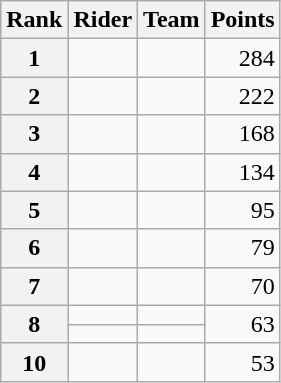<table class="wikitable">
<tr>
<th scope="col">Rank</th>
<th scope="col">Rider</th>
<th scope="col">Team</th>
<th scope="col">Points</th>
</tr>
<tr>
<th scope="row">1</th>
<td> </td>
<td></td>
<td style="text-align:right;">284</td>
</tr>
<tr>
<th scope="row">2</th>
<td> </td>
<td></td>
<td style="text-align:right;">222</td>
</tr>
<tr>
<th scope="row">3</th>
<td></td>
<td></td>
<td style="text-align:right;">168</td>
</tr>
<tr>
<th scope="row">4</th>
<td></td>
<td></td>
<td style="text-align:right;">134</td>
</tr>
<tr>
<th scope="row">5</th>
<td></td>
<td></td>
<td style="text-align:right;">95</td>
</tr>
<tr>
<th scope="row">6</th>
<td></td>
<td></td>
<td style="text-align:right;">79</td>
</tr>
<tr>
<th scope="row">7</th>
<td> </td>
<td></td>
<td style="text-align:right;">70</td>
</tr>
<tr>
<th scope="row" rowspan="2">8</th>
<td></td>
<td></td>
<td style="text-align:right;" rowspan="2">63</td>
</tr>
<tr>
<td></td>
<td></td>
</tr>
<tr>
<th scope="row">10</th>
<td></td>
<td></td>
<td style="text-align:right;">53</td>
</tr>
</table>
